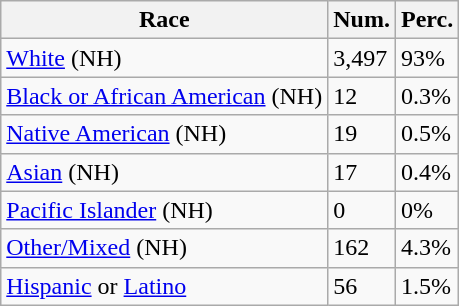<table class="wikitable">
<tr>
<th>Race</th>
<th>Num.</th>
<th>Perc.</th>
</tr>
<tr>
<td><a href='#'>White</a> (NH)</td>
<td>3,497</td>
<td>93%</td>
</tr>
<tr>
<td><a href='#'>Black or African American</a> (NH)</td>
<td>12</td>
<td>0.3%</td>
</tr>
<tr>
<td><a href='#'>Native American</a> (NH)</td>
<td>19</td>
<td>0.5%</td>
</tr>
<tr>
<td><a href='#'>Asian</a> (NH)</td>
<td>17</td>
<td>0.4%</td>
</tr>
<tr>
<td><a href='#'>Pacific Islander</a> (NH)</td>
<td>0</td>
<td>0%</td>
</tr>
<tr>
<td><a href='#'>Other/Mixed</a> (NH)</td>
<td>162</td>
<td>4.3%</td>
</tr>
<tr>
<td><a href='#'>Hispanic</a> or <a href='#'>Latino</a></td>
<td>56</td>
<td>1.5%</td>
</tr>
</table>
